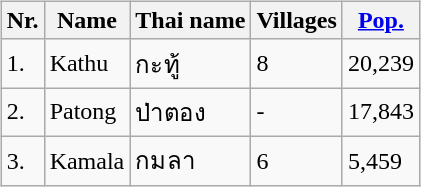<table>
<tr valign=middle>
<td><br><table class="wikitable">
<tr>
<th>Nr.</th>
<th>Name</th>
<th>Thai name</th>
<th>Villages</th>
<th><a href='#'>Pop.</a></th>
</tr>
<tr>
<td>1.</td>
<td>Kathu</td>
<td>กะทู้</td>
<td>8</td>
<td>20,239</td>
</tr>
<tr>
<td>2.</td>
<td>Patong</td>
<td>ป่าตอง</td>
<td>-</td>
<td>17,843</td>
</tr>
<tr>
<td>3.</td>
<td>Kamala</td>
<td>กมลา</td>
<td>6</td>
<td>5,459</td>
</tr>
</table>
</td>
<td></td>
</tr>
</table>
